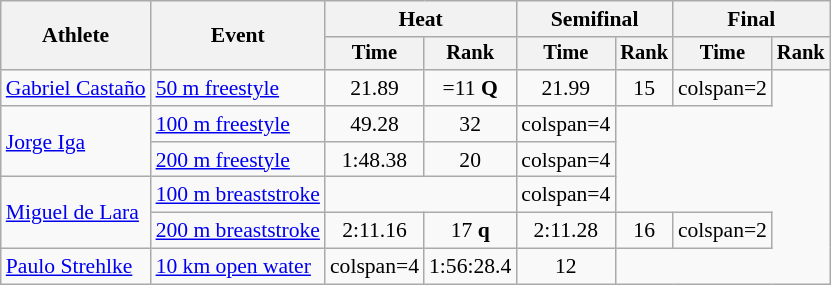<table class=wikitable style="font-size:90%">
<tr>
<th rowspan="2">Athlete</th>
<th rowspan="2">Event</th>
<th colspan="2">Heat</th>
<th colspan="2">Semifinal</th>
<th colspan="2">Final</th>
</tr>
<tr style="font-size:95%">
<th>Time</th>
<th>Rank</th>
<th>Time</th>
<th>Rank</th>
<th>Time</th>
<th>Rank</th>
</tr>
<tr align=center>
<td align=left><a href='#'>Gabriel Castaño</a></td>
<td align=left><a href='#'>50 m freestyle</a></td>
<td>21.89</td>
<td>=11 <strong>Q</strong></td>
<td>21.99</td>
<td>15</td>
<td>colspan=2</td>
</tr>
<tr align=center>
<td align=left rowspan=2><a href='#'>Jorge Iga</a></td>
<td align=left><a href='#'>100 m freestyle</a></td>
<td>49.28</td>
<td>32</td>
<td>colspan=4</td>
</tr>
<tr align=center>
<td align=left><a href='#'>200 m freestyle</a></td>
<td>1:48.38</td>
<td>20</td>
<td>colspan=4</td>
</tr>
<tr align=center>
<td align=left rowspan=2><a href='#'>Miguel de Lara</a></td>
<td align=left><a href='#'>100 m breaststroke</a></td>
<td colspan=2></td>
<td>colspan=4 </td>
</tr>
<tr align=center>
<td align=left><a href='#'>200 m breaststroke</a></td>
<td>2:11.16</td>
<td>17 <strong>q</strong></td>
<td>2:11.28</td>
<td>16</td>
<td>colspan=2</td>
</tr>
<tr align=center>
<td align=left><a href='#'>Paulo Strehlke</a></td>
<td align=left><a href='#'>10 km open water</a></td>
<td>colspan=4 </td>
<td>1:56:28.4</td>
<td>12</td>
</tr>
</table>
